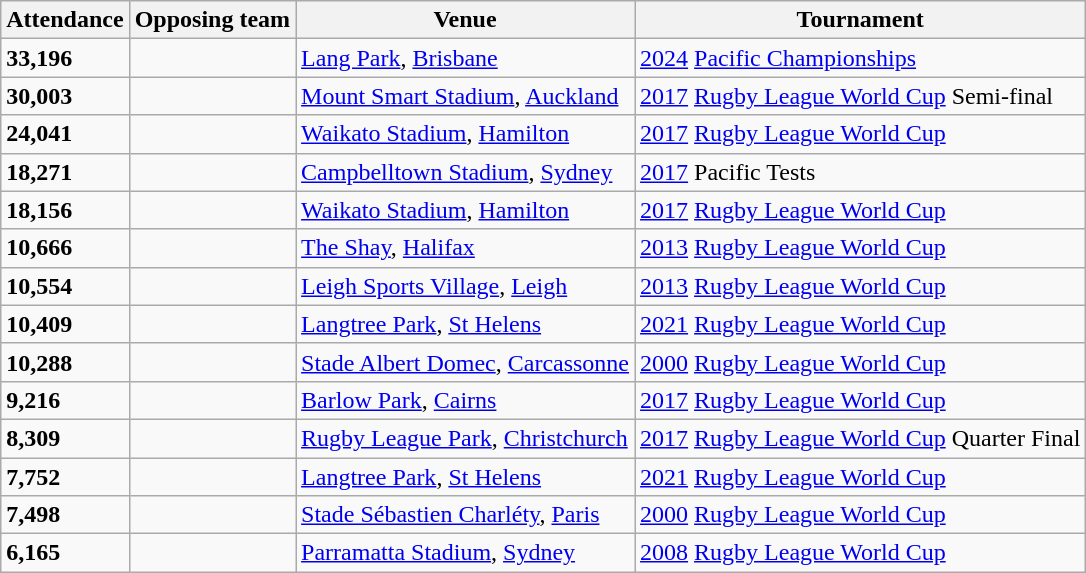<table class="wikitable">
<tr>
<th>Attendance</th>
<th>Opposing team</th>
<th>Venue</th>
<th>Tournament</th>
</tr>
<tr>
<td><strong>33,196</strong></td>
<td></td>
<td><a href='#'>Lang Park</a>, <a href='#'>Brisbane</a></td>
<td><a href='#'>2024</a> <a href='#'>Pacific Championships</a></td>
</tr>
<tr>
<td><strong>30,003</strong></td>
<td></td>
<td><a href='#'>Mount Smart Stadium</a>, <a href='#'>Auckland</a></td>
<td><a href='#'>2017</a> <a href='#'>Rugby League World Cup</a> Semi-final</td>
</tr>
<tr>
<td><strong>24,041</strong></td>
<td></td>
<td><a href='#'>Waikato Stadium</a>, <a href='#'>Hamilton</a></td>
<td><a href='#'>2017</a> <a href='#'>Rugby League World Cup</a></td>
</tr>
<tr>
<td><strong>18,271</strong></td>
<td></td>
<td><a href='#'>Campbelltown Stadium</a>, <a href='#'>Sydney</a></td>
<td><a href='#'>2017</a> Pacific Tests</td>
</tr>
<tr>
<td><strong>18,156</strong></td>
<td></td>
<td><a href='#'>Waikato Stadium</a>, <a href='#'>Hamilton</a></td>
<td><a href='#'>2017</a> <a href='#'>Rugby League World Cup</a></td>
</tr>
<tr>
<td><strong>10,666</strong></td>
<td></td>
<td><a href='#'>The Shay</a>, <a href='#'>Halifax</a></td>
<td><a href='#'>2013</a> <a href='#'>Rugby League World Cup</a></td>
</tr>
<tr>
<td><strong>10,554</strong></td>
<td></td>
<td><a href='#'>Leigh Sports Village</a>, <a href='#'>Leigh</a></td>
<td><a href='#'>2013</a> <a href='#'>Rugby League World Cup</a></td>
</tr>
<tr>
<td><strong>10,409</strong></td>
<td></td>
<td><a href='#'>Langtree Park</a>, <a href='#'>St Helens</a></td>
<td><a href='#'>2021</a> <a href='#'>Rugby League World Cup</a></td>
</tr>
<tr>
<td><strong>10,288</strong></td>
<td></td>
<td><a href='#'>Stade Albert Domec</a>, <a href='#'>Carcassonne</a></td>
<td><a href='#'>2000</a> <a href='#'>Rugby League World Cup</a></td>
</tr>
<tr>
<td><strong>9,216</strong></td>
<td></td>
<td><a href='#'>Barlow Park</a>, <a href='#'>Cairns</a></td>
<td><a href='#'>2017</a> <a href='#'>Rugby League World Cup</a></td>
</tr>
<tr>
<td><strong>8,309</strong></td>
<td></td>
<td><a href='#'>Rugby League Park</a>, <a href='#'>Christchurch</a></td>
<td><a href='#'>2017</a> <a href='#'>Rugby League World Cup</a> Quarter Final</td>
</tr>
<tr>
<td><strong>7,752</strong></td>
<td></td>
<td><a href='#'>Langtree Park</a>, <a href='#'>St Helens</a></td>
<td><a href='#'>2021</a> <a href='#'>Rugby League World Cup</a></td>
</tr>
<tr>
<td><strong>7,498</strong></td>
<td></td>
<td><a href='#'>Stade Sébastien Charléty</a>, <a href='#'>Paris</a></td>
<td><a href='#'>2000</a> <a href='#'>Rugby League World Cup</a></td>
</tr>
<tr>
<td><strong>6,165</strong></td>
<td></td>
<td><a href='#'>Parramatta Stadium</a>, <a href='#'>Sydney</a></td>
<td><a href='#'>2008</a> <a href='#'>Rugby League World Cup</a></td>
</tr>
</table>
